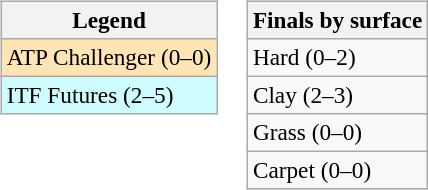<table>
<tr valign=top>
<td><br><table class=wikitable style=font-size:97%>
<tr>
<th>Legend</th>
</tr>
<tr bgcolor=moccasin>
<td>ATP Challenger (0–0)</td>
</tr>
<tr bgcolor=cffcff>
<td>ITF Futures (2–5)</td>
</tr>
</table>
</td>
<td><br><table class=wikitable style=font-size:97%>
<tr>
<th>Finals by surface</th>
</tr>
<tr>
<td>Hard (0–2)</td>
</tr>
<tr>
<td>Clay (2–3)</td>
</tr>
<tr>
<td>Grass (0–0)</td>
</tr>
<tr>
<td>Carpet (0–0)</td>
</tr>
</table>
</td>
</tr>
</table>
